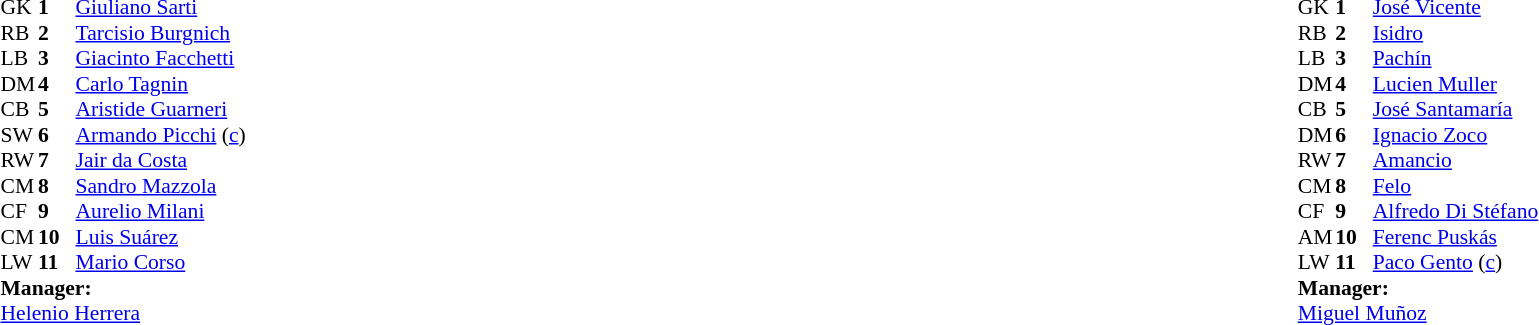<table style="width:100%">
<tr>
<td style="vertical-align:top; width:40%"><br><table style="font-size: 90%" cellspacing="0" cellpadding="0">
<tr>
<th width=25></th>
<th width=25></th>
</tr>
<tr>
<td>GK</td>
<td><strong>1</strong></td>
<td> <a href='#'>Giuliano Sarti</a></td>
</tr>
<tr>
<td>RB</td>
<td><strong>2</strong></td>
<td> <a href='#'>Tarcisio Burgnich</a></td>
</tr>
<tr>
<td>LB</td>
<td><strong>3</strong></td>
<td> <a href='#'>Giacinto Facchetti</a></td>
</tr>
<tr>
<td>DM</td>
<td><strong>4</strong></td>
<td> <a href='#'>Carlo Tagnin</a></td>
</tr>
<tr>
<td>CB</td>
<td><strong>5</strong></td>
<td> <a href='#'>Aristide Guarneri</a></td>
</tr>
<tr>
<td>SW</td>
<td><strong>6</strong></td>
<td> <a href='#'>Armando Picchi</a> (<a href='#'>c</a>)</td>
</tr>
<tr>
<td>RW</td>
<td><strong>7</strong></td>
<td> <a href='#'>Jair da Costa</a></td>
</tr>
<tr>
<td>CM</td>
<td><strong>8</strong></td>
<td> <a href='#'>Sandro Mazzola</a></td>
</tr>
<tr>
<td>CF</td>
<td><strong>9</strong></td>
<td> <a href='#'>Aurelio Milani</a></td>
</tr>
<tr>
<td>CM</td>
<td><strong>10</strong></td>
<td> <a href='#'>Luis Suárez</a></td>
</tr>
<tr>
<td>LW</td>
<td><strong>11</strong></td>
<td> <a href='#'>Mario Corso</a></td>
</tr>
<tr>
<td colspan=3><strong>Manager:</strong></td>
</tr>
<tr>
<td colspan=4> <a href='#'>Helenio Herrera</a></td>
</tr>
</table>
</td>
<td valign="top"></td>
<td style="vertical-align:top; width:50%"><br><table cellspacing="0" cellpadding="0" style="font-size:90%; margin:auto">
<tr>
<th width=25></th>
<th width=25></th>
</tr>
<tr>
<td>GK</td>
<td><strong>1</strong></td>
<td> <a href='#'>José Vicente</a></td>
</tr>
<tr>
<td>RB</td>
<td><strong>2</strong></td>
<td> <a href='#'>Isidro</a></td>
</tr>
<tr>
<td>LB</td>
<td><strong>3</strong></td>
<td> <a href='#'>Pachín</a></td>
</tr>
<tr>
<td>DM</td>
<td><strong>4</strong></td>
<td> <a href='#'>Lucien Muller</a></td>
</tr>
<tr>
<td>CB</td>
<td><strong>5</strong></td>
<td> <a href='#'>José Santamaría</a></td>
</tr>
<tr>
<td>DM</td>
<td><strong>6</strong></td>
<td> <a href='#'>Ignacio Zoco</a></td>
</tr>
<tr>
<td>RW</td>
<td><strong>7</strong></td>
<td> <a href='#'>Amancio</a></td>
</tr>
<tr>
<td>CM</td>
<td><strong>8</strong></td>
<td> <a href='#'>Felo</a></td>
</tr>
<tr>
<td>CF</td>
<td><strong>9</strong></td>
<td> <a href='#'>Alfredo Di Stéfano</a></td>
</tr>
<tr>
<td>AM</td>
<td><strong>10</strong></td>
<td> <a href='#'>Ferenc Puskás</a></td>
</tr>
<tr>
<td>LW</td>
<td><strong>11</strong></td>
<td> <a href='#'>Paco Gento</a> (<a href='#'>c</a>)</td>
</tr>
<tr>
<td colspan=3><strong>Manager:</strong></td>
</tr>
<tr>
<td colspan=4> <a href='#'>Miguel Muñoz</a></td>
</tr>
</table>
</td>
</tr>
</table>
